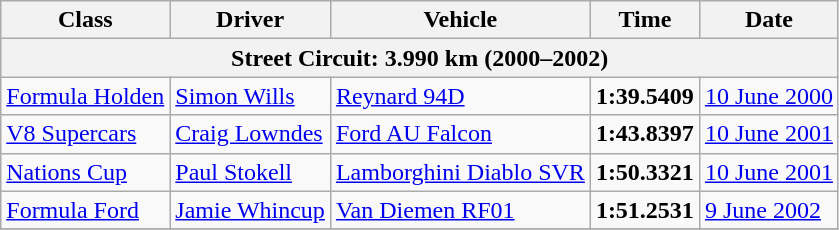<table class="wikitable">
<tr>
<th>Class</th>
<th>Driver</th>
<th>Vehicle</th>
<th>Time</th>
<th>Date</th>
</tr>
<tr>
<th colspan=5>Street Circuit: 3.990 km (2000–2002)</th>
</tr>
<tr>
<td><a href='#'>Formula Holden</a></td>
<td> <a href='#'>Simon Wills</a></td>
<td><a href='#'>Reynard 94D</a></td>
<td><strong>1:39.5409</strong></td>
<td><a href='#'>10 June 2000</a></td>
</tr>
<tr>
<td><a href='#'>V8 Supercars</a></td>
<td> <a href='#'>Craig Lowndes</a></td>
<td><a href='#'>Ford AU Falcon</a></td>
<td><strong>1:43.8397</strong></td>
<td><a href='#'>10 June 2001</a></td>
</tr>
<tr>
<td><a href='#'>Nations Cup</a></td>
<td> <a href='#'>Paul Stokell</a></td>
<td><a href='#'>Lamborghini Diablo SVR</a></td>
<td><strong>1:50.3321</strong></td>
<td><a href='#'>10 June 2001</a></td>
</tr>
<tr>
<td><a href='#'>Formula Ford</a></td>
<td> <a href='#'>Jamie Whincup</a></td>
<td><a href='#'>Van Diemen RF01</a></td>
<td><strong>1:51.2531</strong></td>
<td><a href='#'>9 June 2002</a></td>
</tr>
<tr>
</tr>
</table>
